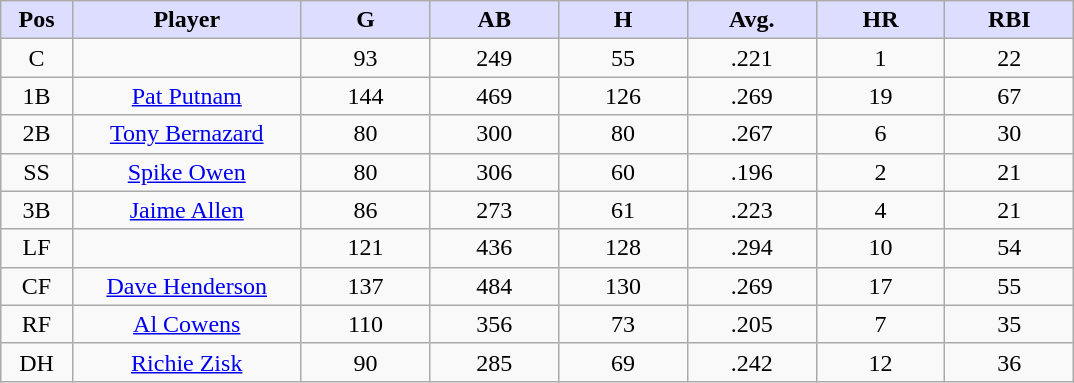<table class="wikitable sortable">
<tr>
<th style="background:#ddf; width:5%;">Pos</th>
<th style="background:#ddf; width:16%;">Player</th>
<th style="background:#ddf; width:9%;">G</th>
<th style="background:#ddf; width:9%;">AB</th>
<th style="background:#ddf; width:9%;">H</th>
<th style="background:#ddf; width:9%;">Avg.</th>
<th style="background:#ddf; width:9%;">HR</th>
<th style="background:#ddf; width:9%;">RBI</th>
</tr>
<tr style="text-align:center;">
<td>C</td>
<td></td>
<td>93</td>
<td>249</td>
<td>55</td>
<td>.221</td>
<td>1</td>
<td>22</td>
</tr>
<tr style="text-align:center;">
<td>1B</td>
<td><a href='#'>Pat Putnam</a></td>
<td>144</td>
<td>469</td>
<td>126</td>
<td>.269</td>
<td>19</td>
<td>67</td>
</tr>
<tr align=center>
<td>2B</td>
<td><a href='#'>Tony Bernazard</a></td>
<td>80</td>
<td>300</td>
<td>80</td>
<td>.267</td>
<td>6</td>
<td>30</td>
</tr>
<tr align=center>
<td>SS</td>
<td><a href='#'>Spike Owen</a></td>
<td>80</td>
<td>306</td>
<td>60</td>
<td>.196</td>
<td>2</td>
<td>21</td>
</tr>
<tr align=center>
<td>3B</td>
<td><a href='#'>Jaime Allen</a></td>
<td>86</td>
<td>273</td>
<td>61</td>
<td>.223</td>
<td>4</td>
<td>21</td>
</tr>
<tr align=center>
<td>LF</td>
<td></td>
<td>121</td>
<td>436</td>
<td>128</td>
<td>.294</td>
<td>10</td>
<td>54</td>
</tr>
<tr align=center>
<td>CF</td>
<td><a href='#'>Dave Henderson</a></td>
<td>137</td>
<td>484</td>
<td>130</td>
<td>.269</td>
<td>17</td>
<td>55</td>
</tr>
<tr align=center>
<td>RF</td>
<td><a href='#'>Al Cowens</a></td>
<td>110</td>
<td>356</td>
<td>73</td>
<td>.205</td>
<td>7</td>
<td>35</td>
</tr>
<tr align=center>
<td>DH</td>
<td><a href='#'>Richie Zisk</a></td>
<td>90</td>
<td>285</td>
<td>69</td>
<td>.242</td>
<td>12</td>
<td>36</td>
</tr>
</table>
